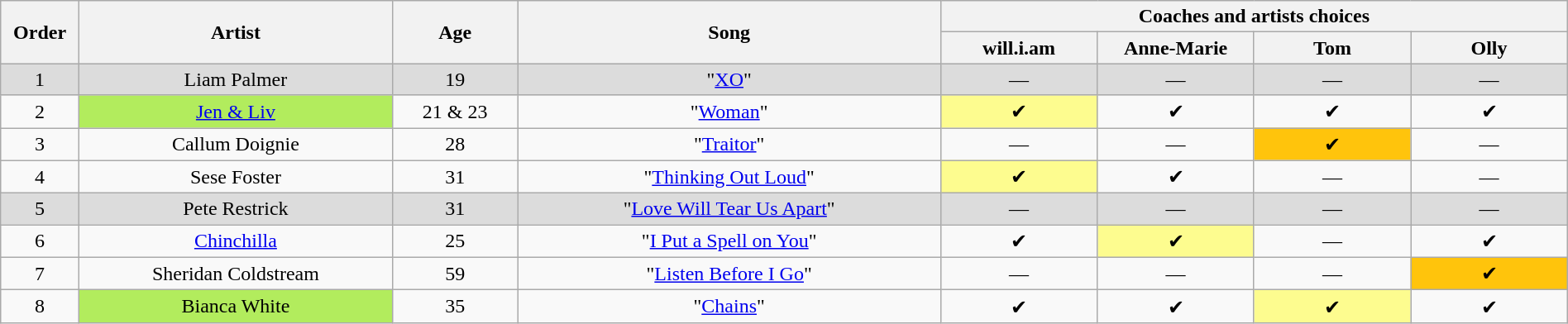<table class="wikitable" style="text-align:center; width:100%">
<tr>
<th rowspan="2" scope="col" style="width:05%">Order</th>
<th rowspan="2" scope="col" style="width:20%">Artist</th>
<th scope="col" rowspan="2" style="width:08%">Age</th>
<th scope="col" rowspan="2" style="width:27%">Song</th>
<th scope="col" colspan="4" style="width:40%">Coaches and artists choices</th>
</tr>
<tr>
<th style="width:10%">will.i.am</th>
<th style="width:10%">Anne-Marie</th>
<th style="width:10%">Tom</th>
<th style="width:10%">Olly</th>
</tr>
<tr style="background:#DCDCDC">
<td>1</td>
<td scope="row">Liam Palmer</td>
<td>19</td>
<td>"<a href='#'>XO</a>"</td>
<td>—</td>
<td>—</td>
<td>—</td>
<td>—</td>
</tr>
<tr>
<td>2</td>
<td style="background:#B2EC5D"><a href='#'>Jen & Liv</a></td>
<td>21 & 23</td>
<td>"<a href='#'>Woman</a>"</td>
<td style="background:#fdfc8f">✔</td>
<td>✔</td>
<td>✔</td>
<td>✔</td>
</tr>
<tr>
<td>3</td>
<td scope="row">Callum Doignie</td>
<td>28</td>
<td>"<a href='#'>Traitor</a>"</td>
<td>—</td>
<td>—</td>
<td style="background:#FFC40C">✔</td>
<td>—</td>
</tr>
<tr>
<td>4</td>
<td scope="row">Sese Foster</td>
<td>31</td>
<td>"<a href='#'>Thinking Out Loud</a>"</td>
<td style="background:#fdfc8f">✔</td>
<td>✔</td>
<td>—</td>
<td>—</td>
</tr>
<tr style="background:#DCDCDC">
<td>5</td>
<td scope="row">Pete Restrick</td>
<td>31</td>
<td>"<a href='#'>Love Will Tear Us Apart</a>"</td>
<td>—</td>
<td>—</td>
<td>—</td>
<td>—</td>
</tr>
<tr>
<td>6</td>
<td scope="row"><a href='#'>Chinchilla</a></td>
<td>25</td>
<td>"<a href='#'>I Put a Spell on You</a>"</td>
<td>✔</td>
<td style="background:#fdfc8f">✔</td>
<td>—</td>
<td>✔</td>
</tr>
<tr>
<td>7</td>
<td scope="row">Sheridan Coldstream</td>
<td>59</td>
<td>"<a href='#'>Listen Before I Go</a>"</td>
<td>—</td>
<td>—</td>
<td>—</td>
<td style="background:#FFC40C">✔</td>
</tr>
<tr>
<td>8</td>
<td style="background:#B2EC5D">Bianca White</td>
<td>35</td>
<td>"<a href='#'>Chains</a>"</td>
<td>✔</td>
<td>✔</td>
<td style="background:#fdfc8f">✔</td>
<td>✔</td>
</tr>
</table>
